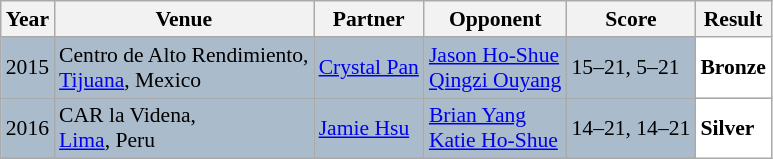<table class="sortable wikitable" style="font-size: 90%;">
<tr>
<th>Year</th>
<th>Venue</th>
<th>Partner</th>
<th>Opponent</th>
<th>Score</th>
<th>Result</th>
</tr>
<tr style="background:#AABBCC">
<td align="center">2015</td>
<td align="left">Centro de Alto Rendimiento,<br><a href='#'>Tijuana</a>, Mexico</td>
<td align="left"> <a href='#'>Crystal Pan</a></td>
<td align="left"> <a href='#'>Jason Ho-Shue</a><br> <a href='#'>Qingzi Ouyang</a></td>
<td align="left">15–21, 5–21</td>
<td style="text-align:left; background:white"> <strong>Bronze</strong></td>
</tr>
<tr style="background:#AABBCC">
<td align="center">2016</td>
<td align="left">CAR la Videna,<br><a href='#'>Lima</a>, Peru</td>
<td align="left"> <a href='#'>Jamie Hsu</a></td>
<td align="left"> <a href='#'>Brian Yang</a><br> <a href='#'>Katie Ho-Shue</a></td>
<td align="left">14–21, 14–21</td>
<td style="text-align:left; background:white"> <strong>Silver</strong></td>
</tr>
</table>
